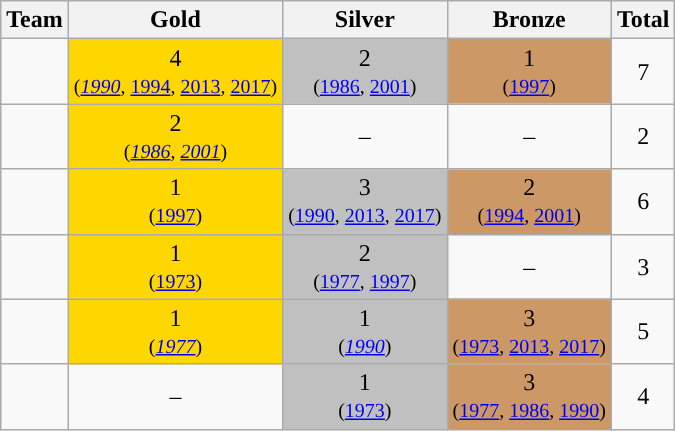<table class="wikitable" style="text-align: center;">
<tr>
<th>Team</th>
<th>Gold</th>
<th>Silver</th>
<th>Bronze</th>
<th>Total</th>
</tr>
<tr>
<td align=left><strong></strong></td>
<td style="background:gold">4<br><small>(<em><a href='#'>1990</a></em>, <a href='#'>1994</a>, <a href='#'>2013</a>, <a href='#'>2017</a>)</small></td>
<td style="background:silver">2<br><small>(<a href='#'>1986</a>, <a href='#'>2001</a>)</small></td>
<td style="background:#c96">1<br><small>(<a href='#'>1997</a>)</small></td>
<td>7</td>
</tr>
<tr>
<td align=left><strong></strong></td>
<td style="background:gold">2<br><small>(<em><a href='#'>1986</a></em>, <em><a href='#'>2001</a></em>)</small></td>
<td>–</td>
<td>–</td>
<td>2</td>
</tr>
<tr>
<td align=left><strong></strong></td>
<td style="background:gold">1<br><small>(<a href='#'>1997</a>)</small></td>
<td style="background:silver">3<br><small>(<a href='#'>1990</a>, <a href='#'>2013</a>, <a href='#'>2017</a>)</small></td>
<td style="background:#c96">2<br><small>(<a href='#'>1994</a>, <a href='#'>2001</a>)</small></td>
<td>6</td>
</tr>
<tr>
<td align=left><strong></strong></td>
<td style=background:gold>1<br><small>(<a href='#'>1973</a>)</small></td>
<td style="background:silver">2<br><small>(<a href='#'>1977</a>, <a href='#'>1997</a>)</small></td>
<td>–</td>
<td>3</td>
</tr>
<tr>
<td align=left><strong></strong></td>
<td style="background:gold">1<br><small>(<em><a href='#'>1977</a></em>)</small></td>
<td style="background:silver">1<br><small>(<em><a href='#'>1990</a></em>)</small></td>
<td style="background:#c96">3<br><small>(<a href='#'>1973</a>, <a href='#'>2013</a>, <a href='#'>2017</a>)</small></td>
<td>5</td>
</tr>
<tr>
<td align=left></td>
<td>–</td>
<td style="background:silver">1<br><small>(<a href='#'>1973</a>)</small></td>
<td style="background:#c96">3<br><small>(<a href='#'>1977</a>, <a href='#'>1986</a>, <a href='#'>1990</a>)</small></td>
<td>4</td>
</tr>
</table>
